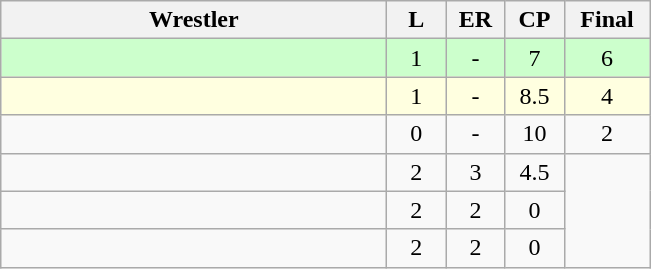<table class="wikitable" style="text-align: center;" |>
<tr>
<th width="250">Wrestler</th>
<th width="32">L</th>
<th width="32">ER</th>
<th width="32">CP</th>
<th width="50">Final</th>
</tr>
<tr bgcolor="ccffcc">
<td style="text-align:left;"></td>
<td>1</td>
<td>-</td>
<td>7</td>
<td>6</td>
</tr>
<tr bgcolor="lightyellow">
<td style="text-align:left;"></td>
<td>1</td>
<td>-</td>
<td>8.5</td>
<td>4</td>
</tr>
<tr>
<td style="text-align:left;"></td>
<td>0</td>
<td>-</td>
<td>10</td>
<td>2</td>
</tr>
<tr>
<td style="text-align:left;"></td>
<td>2</td>
<td>3</td>
<td>4.5</td>
</tr>
<tr>
<td style="text-align:left;"></td>
<td>2</td>
<td>2</td>
<td>0</td>
</tr>
<tr>
<td style="text-align:left;"></td>
<td>2</td>
<td>2</td>
<td>0</td>
</tr>
</table>
